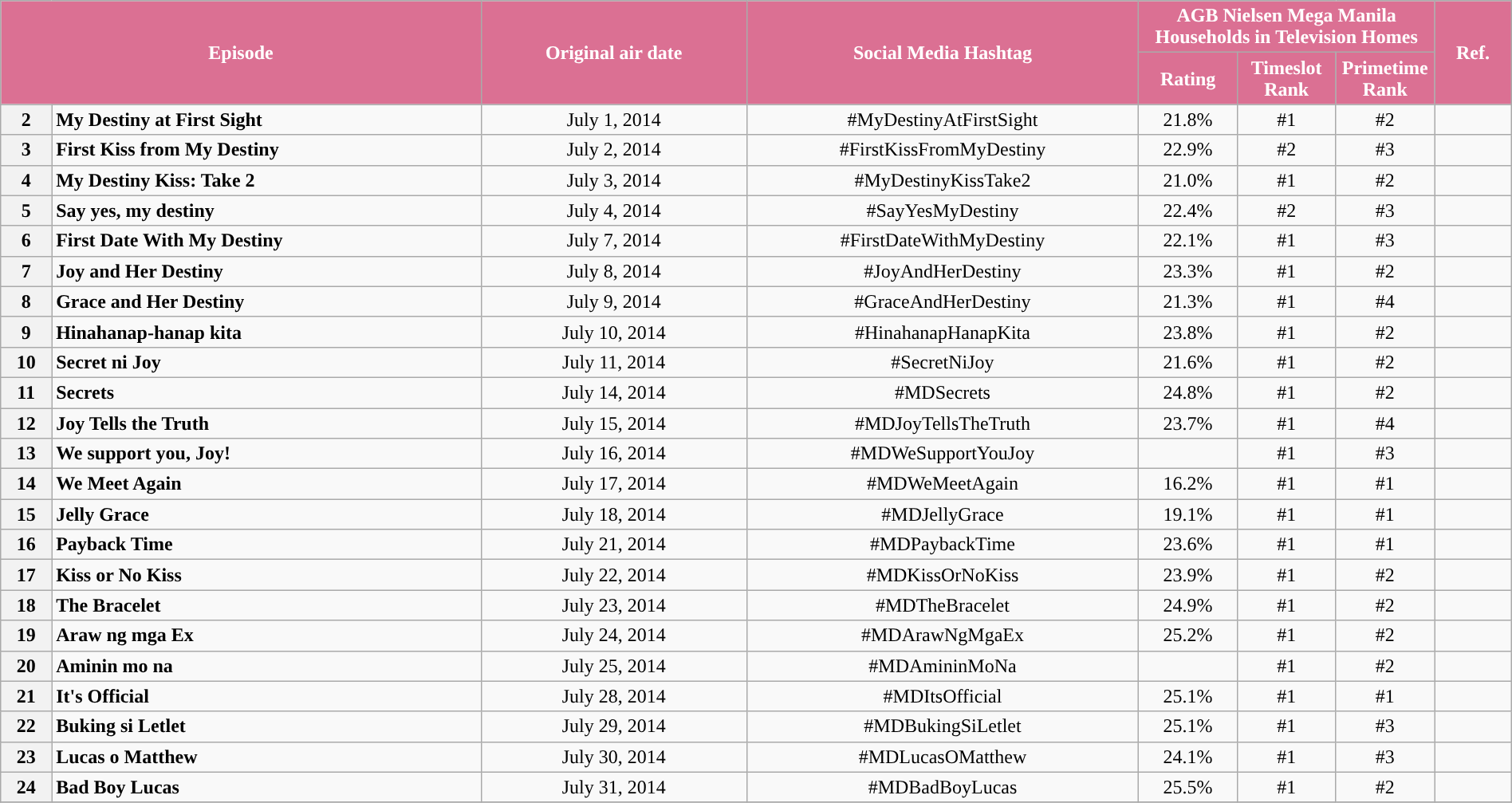<table class="wikitable" style="text-align:center; font-size:100%; line-height:18px;"  width="100%">
<tr>
<th colspan="2" rowspan="2" style="background-color:#DB7093; color:#ffffff;">Episode</th>
<th style="background:#DB7093; color:white" rowspan="2">Original air date</th>
<th style="background:#DB7093; color:white" rowspan="2">Social Media Hashtag</th>
<th style="background-color:#DB7093; color:#ffffff;" colspan="3">AGB Nielsen Mega Manila Households in Television Homes</th>
<th rowspan="2" style="background:#DB7093; color:white">Ref.</th>
</tr>
<tr style="text-align: center style=">
<th style="background-color:#DB7093; width:75px; color:#ffffff;">Rating</th>
<th style="background-color:#DB7093; width:75px; color:#ffffff;">Timeslot Rank</th>
<th style="background-color:#DB7093; width:75px; color:#ffffff;">Primetime Rank</th>
</tr>
<tr>
<th>2</th>
<td style="text-align: left;"><strong>My Destiny at First Sight</strong></td>
<td>July 1, 2014</td>
<td>#MyDestinyAtFirstSight</td>
<td>21.8%</td>
<td>#1</td>
<td>#2</td>
<td></td>
</tr>
<tr>
<th>3</th>
<td style="text-align: left;"><strong>First Kiss from My Destiny</strong></td>
<td>July 2, 2014</td>
<td>#FirstKissFromMyDestiny</td>
<td>22.9%</td>
<td>#2</td>
<td>#3</td>
<td></td>
</tr>
<tr>
<th>4</th>
<td style="text-align: left;"><strong>My Destiny Kiss: Take 2</strong></td>
<td>July 3, 2014</td>
<td>#MyDestinyKissTake2</td>
<td>21.0%</td>
<td>#1</td>
<td>#2</td>
<td></td>
</tr>
<tr>
<th>5</th>
<td style="text-align: left;"><strong>Say yes, my destiny</strong></td>
<td>July 4, 2014</td>
<td>#SayYesMyDestiny</td>
<td>22.4%</td>
<td>#2</td>
<td>#3</td>
<td></td>
</tr>
<tr>
<th>6</th>
<td style="text-align: left;"><strong>First Date With My Destiny</strong></td>
<td>July 7, 2014</td>
<td>#FirstDateWithMyDestiny</td>
<td>22.1%</td>
<td>#1</td>
<td>#3</td>
<td></td>
</tr>
<tr>
<th>7</th>
<td style="text-align: left;"><strong>Joy and Her Destiny</strong></td>
<td>July 8, 2014</td>
<td>#JoyAndHerDestiny</td>
<td>23.3%</td>
<td>#1</td>
<td>#2</td>
<td></td>
</tr>
<tr>
<th>8</th>
<td style="text-align: left;"><strong>Grace and Her Destiny</strong></td>
<td>July 9, 2014</td>
<td>#GraceAndHerDestiny</td>
<td>21.3%</td>
<td>#1</td>
<td>#4</td>
<td></td>
</tr>
<tr>
<th>9</th>
<td style="text-align: left;"><strong>Hinahanap-hanap kita</strong></td>
<td>July 10, 2014</td>
<td>#HinahanapHanapKita</td>
<td>23.8%</td>
<td>#1</td>
<td>#2</td>
<td></td>
</tr>
<tr>
<th>10</th>
<td style="text-align: left;"><strong>Secret ni Joy</strong></td>
<td>July 11, 2014</td>
<td>#SecretNiJoy</td>
<td>21.6%</td>
<td>#1</td>
<td>#2</td>
<td></td>
</tr>
<tr>
<th>11</th>
<td style="text-align: left;"><strong>Secrets</strong></td>
<td>July 14, 2014</td>
<td>#MDSecrets</td>
<td>24.8%</td>
<td>#1</td>
<td>#2</td>
<td></td>
</tr>
<tr>
<th>12</th>
<td style="text-align: left;"><strong>Joy Tells the Truth</strong></td>
<td>July 15, 2014</td>
<td>#MDJoyTellsTheTruth</td>
<td>23.7%</td>
<td>#1</td>
<td>#4</td>
<td></td>
</tr>
<tr>
<th>13</th>
<td style="text-align: left;"><strong>We support you, Joy!</strong></td>
<td>July 16, 2014</td>
<td>#MDWeSupportYouJoy</td>
<td></td>
<td>#1</td>
<td>#3</td>
<td></td>
</tr>
<tr>
<th>14</th>
<td style="text-align: left;"><strong>We Meet Again</strong></td>
<td>July 17, 2014</td>
<td>#MDWeMeetAgain</td>
<td>16.2%</td>
<td>#1</td>
<td>#1</td>
<td></td>
</tr>
<tr>
<th>15</th>
<td style="text-align: left;"><strong>Jelly Grace</strong></td>
<td>July 18, 2014</td>
<td>#MDJellyGrace</td>
<td>19.1%</td>
<td>#1</td>
<td>#1</td>
<td></td>
</tr>
<tr>
<th>16</th>
<td style="text-align: left;"><strong>Payback Time</strong></td>
<td>July 21, 2014</td>
<td>#MDPaybackTime</td>
<td>23.6%</td>
<td>#1</td>
<td>#1</td>
<td></td>
</tr>
<tr>
<th>17</th>
<td style="text-align: left;"><strong>Kiss or No Kiss</strong></td>
<td>July 22, 2014</td>
<td>#MDKissOrNoKiss</td>
<td>23.9%</td>
<td>#1</td>
<td>#2</td>
<td></td>
</tr>
<tr>
<th>18</th>
<td style="text-align: left;"><strong>The Bracelet</strong></td>
<td>July 23, 2014</td>
<td>#MDTheBracelet</td>
<td>24.9%</td>
<td>#1</td>
<td>#2</td>
<td></td>
</tr>
<tr>
<th>19</th>
<td style="text-align: left;"><strong>Araw ng mga Ex</strong></td>
<td>July 24, 2014</td>
<td>#MDArawNgMgaEx</td>
<td>25.2%</td>
<td>#1</td>
<td>#2</td>
<td></td>
</tr>
<tr>
<th>20</th>
<td style="text-align: left;"><strong>Aminin mo na</strong></td>
<td>July 25, 2014</td>
<td>#MDAmininMoNa</td>
<td></td>
<td>#1</td>
<td>#2</td>
<td></td>
</tr>
<tr>
<th>21</th>
<td style="text-align: left;"><strong>It's Official</strong></td>
<td>July 28, 2014</td>
<td>#MDItsOfficial</td>
<td>25.1%</td>
<td>#1</td>
<td>#1</td>
<td></td>
</tr>
<tr>
<th>22</th>
<td style="text-align: left;"><strong>Buking si Letlet</strong></td>
<td>July 29, 2014</td>
<td>#MDBukingSiLetlet</td>
<td>25.1%</td>
<td>#1</td>
<td>#3</td>
<td></td>
</tr>
<tr>
<th>23</th>
<td style="text-align: left;"><strong>Lucas o Matthew</strong></td>
<td>July 30, 2014</td>
<td>#MDLucasOMatthew</td>
<td>24.1%</td>
<td>#1</td>
<td>#3</td>
<td></td>
</tr>
<tr>
<th>24</th>
<td style="text-align: left;"><strong>Bad Boy Lucas</strong></td>
<td>July 31, 2014</td>
<td>#MDBadBoyLucas</td>
<td>25.5%</td>
<td>#1</td>
<td>#2</td>
<td></td>
</tr>
<tr>
</tr>
</table>
